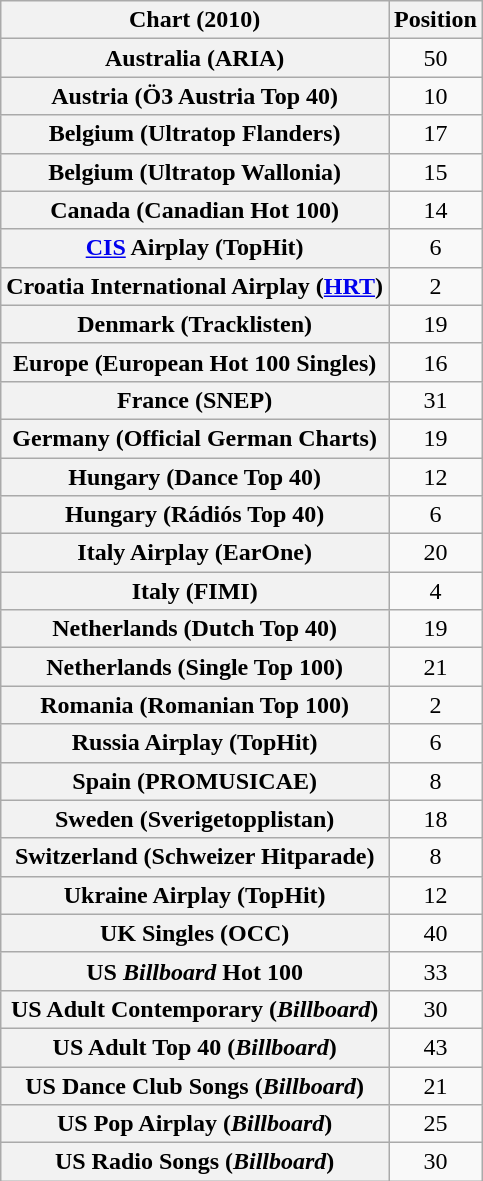<table class="wikitable sortable plainrowheaders" style="text-align:center">
<tr>
<th>Chart (2010)</th>
<th>Position</th>
</tr>
<tr>
<th scope="row">Australia (ARIA)</th>
<td>50</td>
</tr>
<tr>
<th scope="row">Austria (Ö3 Austria Top 40)</th>
<td>10</td>
</tr>
<tr>
<th scope="row">Belgium (Ultratop Flanders)</th>
<td>17</td>
</tr>
<tr>
<th scope="row">Belgium (Ultratop Wallonia)</th>
<td>15</td>
</tr>
<tr>
<th scope="row">Canada (Canadian Hot 100)</th>
<td>14</td>
</tr>
<tr>
<th scope="row"><a href='#'>CIS</a> Airplay (TopHit)</th>
<td>6</td>
</tr>
<tr>
<th scope="row">Croatia International Airplay (<a href='#'>HRT</a>)</th>
<td>2</td>
</tr>
<tr>
<th scope="row">Denmark (Tracklisten)</th>
<td>19</td>
</tr>
<tr>
<th scope="row">Europe (European Hot 100 Singles)</th>
<td>16</td>
</tr>
<tr>
<th scope="row">France (SNEP)</th>
<td>31</td>
</tr>
<tr>
<th scope="row">Germany (Official German Charts)</th>
<td>19</td>
</tr>
<tr>
<th scope="row">Hungary (Dance Top 40)</th>
<td>12</td>
</tr>
<tr>
<th scope="row">Hungary (Rádiós Top 40)</th>
<td>6</td>
</tr>
<tr>
<th scope="row">Italy Airplay (EarOne)</th>
<td>20</td>
</tr>
<tr>
<th scope="row">Italy (FIMI)</th>
<td>4</td>
</tr>
<tr>
<th scope="row">Netherlands (Dutch Top 40)</th>
<td>19</td>
</tr>
<tr>
<th scope="row">Netherlands (Single Top 100)</th>
<td>21</td>
</tr>
<tr>
<th scope="row">Romania (Romanian Top 100)</th>
<td>2</td>
</tr>
<tr>
<th scope="row">Russia Airplay (TopHit)</th>
<td>6</td>
</tr>
<tr>
<th scope="row">Spain (PROMUSICAE)</th>
<td>8</td>
</tr>
<tr>
<th scope="row">Sweden (Sverigetopplistan)</th>
<td>18</td>
</tr>
<tr>
<th scope="row">Switzerland (Schweizer Hitparade)</th>
<td>8</td>
</tr>
<tr>
<th scope="row">Ukraine Airplay (TopHit)</th>
<td>12</td>
</tr>
<tr>
<th scope="row">UK Singles (OCC)</th>
<td>40</td>
</tr>
<tr>
<th scope="row">US <em>Billboard</em> Hot 100</th>
<td>33</td>
</tr>
<tr>
<th scope="row">US Adult Contemporary (<em>Billboard</em>)</th>
<td>30</td>
</tr>
<tr>
<th scope="row">US Adult Top 40 (<em>Billboard</em>)</th>
<td>43</td>
</tr>
<tr>
<th scope="row">US Dance Club Songs (<em>Billboard</em>)</th>
<td>21</td>
</tr>
<tr>
<th scope="row">US Pop Airplay (<em>Billboard</em>)</th>
<td>25</td>
</tr>
<tr>
<th scope="row">US Radio Songs (<em>Billboard</em>)</th>
<td>30</td>
</tr>
</table>
